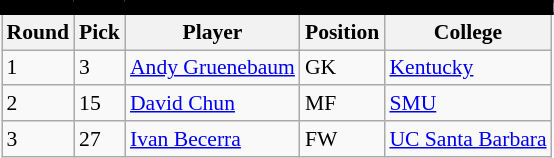<table class="wikitable sortable" style="text-align:center; font-size:90%; text-align:left;">
<tr style="border-spacing: 2px; border: 2px solid black;">
<td colspan="7" bgcolor="#000000" color="#000000" border="#FED000" align="center"><strong></strong></td>
</tr>
<tr>
<th><strong>Round</strong></th>
<th><strong>Pick</strong></th>
<th><strong>Player</strong></th>
<th><strong>Position</strong></th>
<th><strong>College</strong></th>
</tr>
<tr>
<td>1</td>
<td>3</td>
<td> <a href='#'>Andy Gruenebaum</a></td>
<td>GK</td>
<td><a href='#'>Kentucky</a></td>
</tr>
<tr>
<td>2</td>
<td>15</td>
<td> <a href='#'>David Chun</a></td>
<td>MF</td>
<td><a href='#'>SMU</a></td>
</tr>
<tr>
<td>3</td>
<td>27</td>
<td> <a href='#'>Ivan Becerra</a></td>
<td>FW</td>
<td><a href='#'>UC Santa Barbara</a></td>
</tr>
</table>
